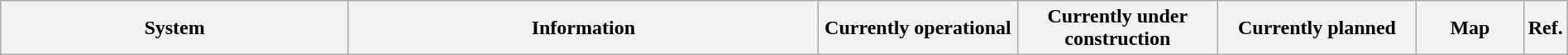<table class="wikitable" style="width:100%">
<tr>
<th style="width:23%">System</th>
<th style="width:31%" colspan=2>Information</th>
<th style="width:13%">Currently operational</th>
<th style="width:13%">Currently under construction</th>
<th style="width:13%">Currently planned</th>
<th style="width:18%">Map</th>
<th style="width:2%">Ref.<br>





</th>
</tr>
</table>
